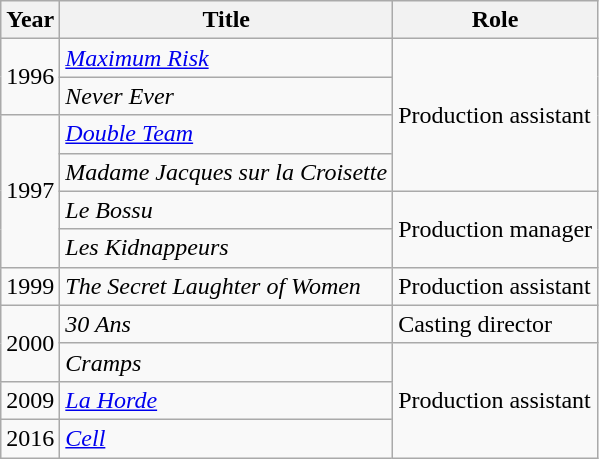<table class="wikitable">
<tr>
<th>Year</th>
<th>Title</th>
<th>Role</th>
</tr>
<tr>
<td rowspan=2>1996</td>
<td><em><a href='#'>Maximum Risk</a></em></td>
<td rowspan=4>Production assistant</td>
</tr>
<tr>
<td><em>Never Ever</em></td>
</tr>
<tr>
<td rowspan=4>1997</td>
<td><em><a href='#'>Double Team</a></em></td>
</tr>
<tr>
<td><em>Madame Jacques sur la Croisette</em></td>
</tr>
<tr>
<td><em>Le Bossu</em></td>
<td rowspan=2>Production manager</td>
</tr>
<tr>
<td><em>Les Kidnappeurs</em></td>
</tr>
<tr>
<td>1999</td>
<td><em>The Secret Laughter of Women</em></td>
<td>Production assistant</td>
</tr>
<tr>
<td rowspan=2>2000</td>
<td><em>30 Ans</em></td>
<td>Casting director</td>
</tr>
<tr>
<td><em>Cramps</em></td>
<td rowspan=3>Production assistant</td>
</tr>
<tr>
<td>2009</td>
<td><em><a href='#'>La Horde</a></em></td>
</tr>
<tr>
<td>2016</td>
<td><em><a href='#'>Cell</a></em></td>
</tr>
</table>
